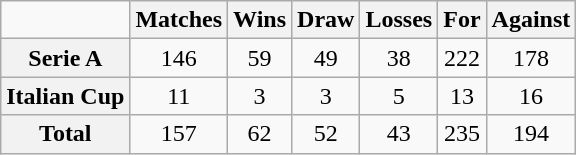<table class="wikitable" style="text-align: center;">
<tr>
<td></td>
<th>Matches</th>
<th>Wins</th>
<th>Draw</th>
<th>Losses</th>
<th>For</th>
<th>Against</th>
</tr>
<tr>
<th>Serie A</th>
<td>146</td>
<td>59</td>
<td>49</td>
<td>38</td>
<td>222</td>
<td>178</td>
</tr>
<tr>
<th>Italian Cup</th>
<td>11</td>
<td>3</td>
<td>3</td>
<td>5</td>
<td>13</td>
<td>16</td>
</tr>
<tr>
<th>Total</th>
<td>157</td>
<td>62</td>
<td>52</td>
<td>43</td>
<td>235</td>
<td>194</td>
</tr>
</table>
